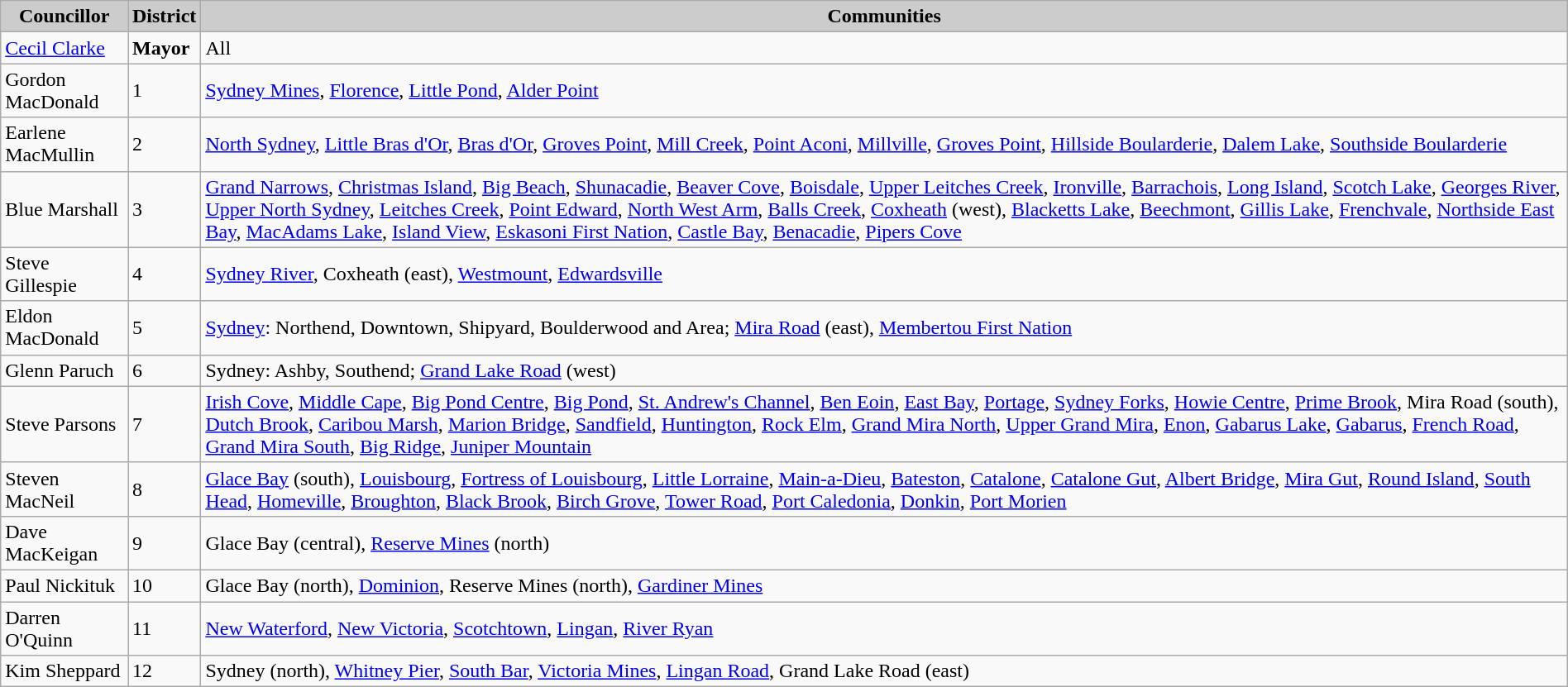<table class="wikitable" width=100%>
<tr>
<th style="background:#cccccc;"><strong>Councillor</strong></th>
<th style="background:#cccccc;"><strong>District</strong></th>
<th style="background:#cccccc;"><strong>Communities</strong></th>
</tr>
<tr>
<td><a href='#'>Cecil Clarke</a></td>
<td><strong>Mayor</strong></td>
<td>All</td>
</tr>
<tr>
<td>Gordon MacDonald</td>
<td>1</td>
<td><a href='#'>Sydney Mines</a>, <a href='#'>Florence</a>, <a href='#'>Little Pond</a>, <a href='#'>Alder Point</a></td>
</tr>
<tr>
<td>Earlene MacMullin</td>
<td>2</td>
<td><a href='#'>North Sydney</a>, <a href='#'>Little Bras d'Or</a>, <a href='#'>Bras d'Or</a>, <a href='#'>Groves Point</a>, <a href='#'>Mill Creek</a>, <a href='#'>Point Aconi</a>, <a href='#'>Millville</a>, <a href='#'>Groves Point</a>, <a href='#'>Hillside Boularderie</a>, <a href='#'>Dalem Lake</a>, <a href='#'>Southside Boularderie</a></td>
</tr>
<tr>
<td>Blue Marshall</td>
<td>3</td>
<td><a href='#'>Grand Narrows</a>, <a href='#'>Christmas Island</a>, <a href='#'>Big Beach</a>, <a href='#'>Shunacadie</a>, <a href='#'>Beaver Cove</a>, <a href='#'>Boisdale</a>, <a href='#'>Upper Leitches Creek</a>, <a href='#'>Ironville</a>, <a href='#'>Barrachois</a>, <a href='#'>Long Island</a>, <a href='#'>Scotch Lake</a>, <a href='#'>Georges River</a>, <a href='#'>Upper North Sydney</a>, <a href='#'>Leitches Creek</a>, <a href='#'>Point Edward</a>, <a href='#'>North West Arm</a>, <a href='#'>Balls Creek</a>, <a href='#'>Coxheath</a> (west), <a href='#'>Blacketts Lake</a>, <a href='#'>Beechmont</a>, <a href='#'>Gillis Lake</a>, <a href='#'>Frenchvale</a>, <a href='#'>Northside East Bay</a>, <a href='#'>MacAdams Lake</a>, <a href='#'>Island View</a>, <a href='#'>Eskasoni First Nation</a>, <a href='#'>Castle Bay</a>, <a href='#'>Benacadie</a>, <a href='#'>Pipers Cove</a></td>
</tr>
<tr>
<td>Steve Gillespie</td>
<td>4</td>
<td><a href='#'>Sydney River</a>, Coxheath (east), <a href='#'>Westmount</a>, <a href='#'>Edwardsville</a></td>
</tr>
<tr>
<td>Eldon MacDonald</td>
<td>5</td>
<td><a href='#'>Sydney</a>: Northend, Downtown, Shipyard, Boulderwood and Area; <a href='#'>Mira Road</a> (east), <a href='#'>Membertou First Nation</a></td>
</tr>
<tr>
<td>Glenn Paruch</td>
<td>6</td>
<td>Sydney: Ashby, Southend; <a href='#'>Grand Lake Road</a> (west)</td>
</tr>
<tr>
<td>Steve Parsons</td>
<td>7</td>
<td><a href='#'>Irish Cove</a>, <a href='#'>Middle Cape</a>, <a href='#'>Big Pond Centre</a>, <a href='#'>Big Pond</a>, <a href='#'>St. Andrew's Channel</a>, <a href='#'>Ben Eoin</a>, <a href='#'>East Bay</a>, <a href='#'>Portage</a>, <a href='#'>Sydney Forks</a>, <a href='#'>Howie Centre</a>, <a href='#'>Prime Brook</a>, Mira Road (south), <a href='#'>Dutch Brook</a>, <a href='#'>Caribou Marsh</a>, <a href='#'>Marion Bridge</a>, <a href='#'>Sandfield</a>, <a href='#'>Huntington</a>, <a href='#'>Rock Elm</a>, <a href='#'>Grand Mira North</a>, <a href='#'>Upper Grand Mira</a>, <a href='#'>Enon</a>, <a href='#'>Gabarus Lake</a>, <a href='#'>Gabarus</a>, <a href='#'>French Road</a>, <a href='#'>Grand Mira South</a>, <a href='#'>Big Ridge</a>, <a href='#'>Juniper Mountain</a></td>
</tr>
<tr>
<td>Steven MacNeil</td>
<td>8</td>
<td><a href='#'>Glace Bay</a> (south), <a href='#'>Louisbourg</a>, <a href='#'>Fortress of Louisbourg</a>, <a href='#'>Little Lorraine</a>, <a href='#'>Main-a-Dieu</a>, <a href='#'>Bateston</a>, <a href='#'>Catalone</a>, <a href='#'>Catalone Gut</a>, <a href='#'>Albert Bridge</a>, <a href='#'>Mira Gut</a>, <a href='#'>Round Island</a>, <a href='#'>South Head</a>, <a href='#'>Homeville</a>, <a href='#'>Broughton</a>, <a href='#'>Black Brook</a>, <a href='#'>Birch Grove</a>, <a href='#'>Tower Road</a>, <a href='#'>Port Caledonia</a>, <a href='#'>Donkin</a>, <a href='#'>Port Morien</a></td>
</tr>
<tr>
<td>Dave MacKeigan</td>
<td>9</td>
<td>Glace Bay (central), <a href='#'>Reserve Mines</a> (north)</td>
</tr>
<tr>
<td>Paul Nickituk</td>
<td>10</td>
<td>Glace Bay (north), <a href='#'>Dominion</a>, Reserve Mines (north), <a href='#'>Gardiner Mines</a></td>
</tr>
<tr>
<td>Darren O'Quinn</td>
<td>11</td>
<td><a href='#'>New Waterford</a>, <a href='#'>New Victoria</a>, <a href='#'>Scotchtown</a>, <a href='#'>Lingan</a>, <a href='#'>River Ryan</a></td>
</tr>
<tr>
<td>Kim Sheppard</td>
<td>12</td>
<td>Sydney (north), <a href='#'>Whitney Pier</a>, <a href='#'>South Bar</a>, <a href='#'>Victoria Mines</a>, <a href='#'>Lingan Road</a>, Grand Lake Road (east)</td>
</tr>
</table>
